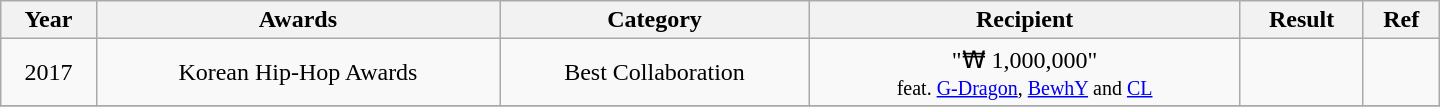<table class=wikitable style="text-align:center; width:60em">
<tr>
<th>Year</th>
<th>Awards</th>
<th>Category</th>
<th>Recipient</th>
<th>Result</th>
<th>Ref</th>
</tr>
<tr>
<td>2017</td>
<td>Korean Hip-Hop Awards</td>
<td>Best Collaboration</td>
<td>"₩ 1,000,000" <br><small>feat. <a href='#'>G-Dragon</a>, <a href='#'>BewhY</a> and <a href='#'>CL</a></small></td>
<td></td>
<td></td>
</tr>
<tr>
</tr>
</table>
